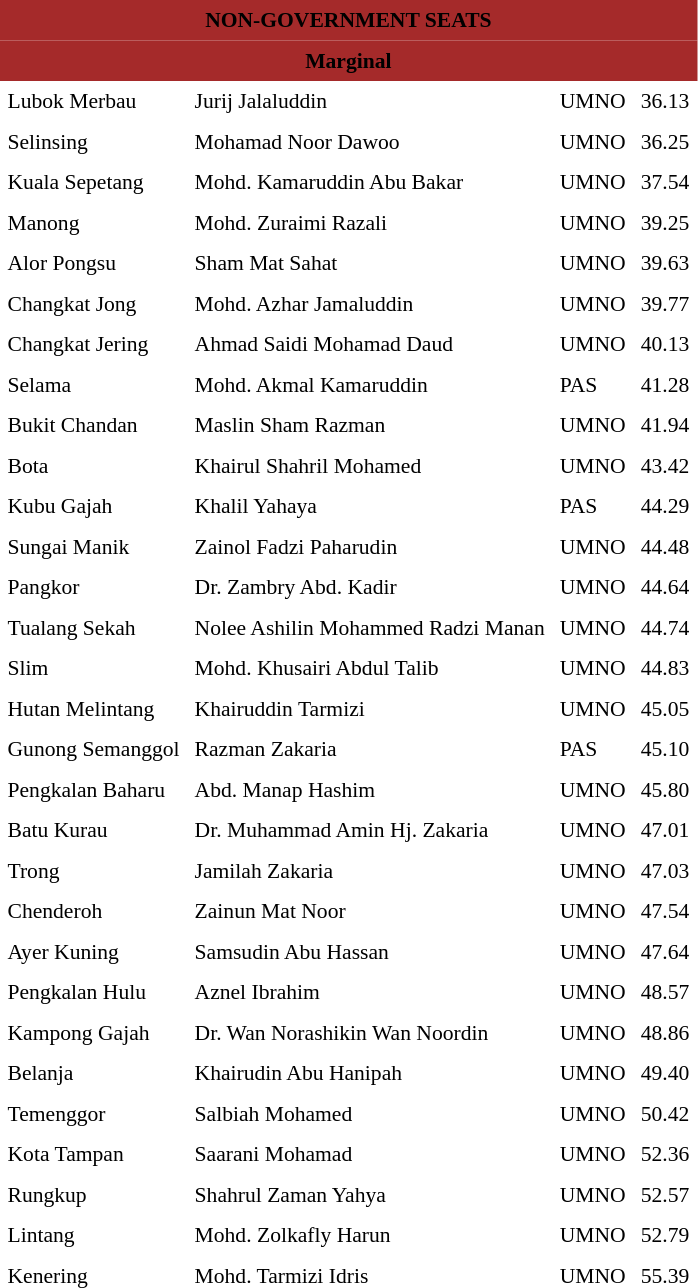<table class="toccolours" cellpadding="5" cellspacing="0" style="float:left; margin-right:.5em; margin-top:.4em; font-size:90%;">
<tr>
<td colspan="4"  style="text-align:center; background:brown;"><span><strong>NON-GOVERNMENT SEATS</strong></span></td>
</tr>
<tr>
<td colspan="4"  style="text-align:center; background:brown;"><span><strong>Marginal</strong></span></td>
</tr>
<tr>
<td>Lubok Merbau</td>
<td>Jurij Jalaluddin</td>
<td>UMNO</td>
<td style="text-align:center;">36.13</td>
</tr>
<tr>
<td>Selinsing</td>
<td>Mohamad Noor Dawoo</td>
<td>UMNO</td>
<td style="text-align:center;">36.25</td>
</tr>
<tr>
<td>Kuala Sepetang</td>
<td>Mohd. Kamaruddin Abu Bakar</td>
<td>UMNO</td>
<td style="text-align:center;">37.54</td>
</tr>
<tr>
<td>Manong</td>
<td>Mohd. Zuraimi Razali</td>
<td>UMNO</td>
<td style="text-align:center;">39.25</td>
</tr>
<tr>
<td>Alor Pongsu</td>
<td>Sham Mat Sahat</td>
<td>UMNO</td>
<td style="text-align:center;">39.63</td>
</tr>
<tr>
<td>Changkat Jong</td>
<td>Mohd. Azhar Jamaluddin</td>
<td>UMNO</td>
<td style="text-align:center;">39.77</td>
</tr>
<tr>
<td>Changkat Jering</td>
<td>Ahmad Saidi Mohamad Daud</td>
<td>UMNO</td>
<td style="text-align:center;">40.13</td>
</tr>
<tr>
<td>Selama</td>
<td>Mohd. Akmal Kamaruddin</td>
<td>PAS</td>
<td style="text-align:center;">41.28</td>
</tr>
<tr>
<td>Bukit Chandan</td>
<td>Maslin Sham Razman</td>
<td>UMNO</td>
<td style="text-align:center;">41.94</td>
</tr>
<tr>
<td>Bota</td>
<td>Khairul Shahril Mohamed</td>
<td>UMNO</td>
<td style="text-align:center;">43.42</td>
</tr>
<tr>
<td>Kubu Gajah</td>
<td>Khalil Yahaya</td>
<td>PAS</td>
<td style="text-align:center;">44.29</td>
</tr>
<tr>
<td>Sungai Manik</td>
<td>Zainol Fadzi Paharudin</td>
<td>UMNO</td>
<td style="text-align:center;">44.48</td>
</tr>
<tr>
<td>Pangkor</td>
<td>Dr. Zambry Abd. Kadir</td>
<td>UMNO</td>
<td style="text-align:center;">44.64</td>
</tr>
<tr>
<td>Tualang Sekah</td>
<td>Nolee Ashilin Mohammed Radzi Manan</td>
<td>UMNO</td>
<td style="text-align:center;">44.74</td>
</tr>
<tr>
<td>Slim</td>
<td>Mohd. Khusairi Abdul Talib</td>
<td>UMNO</td>
<td style="text-align:center;">44.83</td>
</tr>
<tr>
<td>Hutan Melintang</td>
<td>Khairuddin Tarmizi</td>
<td>UMNO</td>
<td style="text-align:center;">45.05</td>
</tr>
<tr>
<td>Gunong Semanggol</td>
<td>Razman Zakaria</td>
<td>PAS</td>
<td style="text-align:center;">45.10</td>
</tr>
<tr>
<td>Pengkalan Baharu</td>
<td>Abd. Manap Hashim</td>
<td>UMNO</td>
<td style="text-align:center;">45.80</td>
</tr>
<tr>
<td>Batu Kurau</td>
<td>Dr. Muhammad Amin Hj. Zakaria</td>
<td>UMNO</td>
<td style="text-align:center;">47.01</td>
</tr>
<tr>
<td>Trong</td>
<td>Jamilah Zakaria</td>
<td>UMNO</td>
<td style="text-align:center;">47.03</td>
</tr>
<tr>
<td>Chenderoh</td>
<td>Zainun Mat Noor</td>
<td>UMNO</td>
<td style="text-align:center;">47.54</td>
</tr>
<tr>
<td>Ayer Kuning</td>
<td>Samsudin Abu Hassan</td>
<td>UMNO</td>
<td style="text-align:center;">47.64</td>
</tr>
<tr>
<td>Pengkalan Hulu</td>
<td>Aznel Ibrahim</td>
<td>UMNO</td>
<td style="text-align:center;">48.57</td>
</tr>
<tr>
<td>Kampong Gajah</td>
<td>Dr. Wan Norashikin Wan Noordin</td>
<td>UMNO</td>
<td style="text-align:center;">48.86</td>
</tr>
<tr>
<td>Belanja</td>
<td>Khairudin Abu Hanipah</td>
<td>UMNO</td>
<td style="text-align:center;">49.40</td>
</tr>
<tr>
<td>Temenggor</td>
<td>Salbiah Mohamed</td>
<td>UMNO</td>
<td style="text-align:center;">50.42</td>
</tr>
<tr>
<td>Kota Tampan</td>
<td>Saarani Mohamad</td>
<td>UMNO</td>
<td style="text-align:center;">52.36</td>
</tr>
<tr>
<td>Rungkup</td>
<td>Shahrul Zaman Yahya</td>
<td>UMNO</td>
<td style="text-align:center;">52.57</td>
</tr>
<tr>
<td>Lintang</td>
<td>Mohd. Zolkafly Harun</td>
<td>UMNO</td>
<td style="text-align:center;">52.79</td>
</tr>
<tr>
<td>Kenering</td>
<td>Mohd. Tarmizi Idris</td>
<td>UMNO</td>
<td style="text-align:center;">55.39</td>
</tr>
</table>
